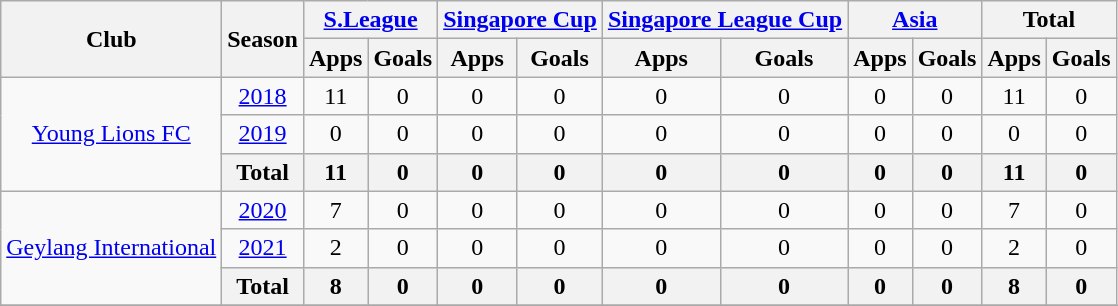<table style="text-align:center" class="wikitable">
<tr>
<th rowspan="2">Club</th>
<th rowspan="2">Season</th>
<th colspan="2"><a href='#'>S.League</a></th>
<th colspan="2"><a href='#'>Singapore Cup</a></th>
<th colspan="2"><a href='#'>Singapore League Cup</a></th>
<th colspan="2"><a href='#'>Asia</a></th>
<th colspan="2">Total</th>
</tr>
<tr>
<th>Apps</th>
<th>Goals</th>
<th>Apps</th>
<th>Goals</th>
<th>Apps</th>
<th>Goals</th>
<th>Apps</th>
<th>Goals</th>
<th>Apps</th>
<th>Goals</th>
</tr>
<tr>
<td rowspan="3"><a href='#'>Young Lions FC</a></td>
<td><a href='#'>2018</a></td>
<td>11</td>
<td>0</td>
<td>0</td>
<td>0</td>
<td>0</td>
<td>0</td>
<td>0</td>
<td>0</td>
<td>11</td>
<td>0</td>
</tr>
<tr>
<td><a href='#'>2019</a></td>
<td>0</td>
<td>0</td>
<td>0</td>
<td>0</td>
<td>0</td>
<td>0</td>
<td>0</td>
<td>0</td>
<td>0</td>
<td>0</td>
</tr>
<tr>
<th>Total</th>
<th>11</th>
<th>0</th>
<th>0</th>
<th>0</th>
<th>0</th>
<th>0</th>
<th>0</th>
<th>0</th>
<th>11</th>
<th>0</th>
</tr>
<tr>
<td rowspan="3"><a href='#'>Geylang International</a></td>
<td><a href='#'>2020</a></td>
<td>7</td>
<td>0</td>
<td>0</td>
<td>0</td>
<td>0</td>
<td>0</td>
<td>0</td>
<td>0</td>
<td>7</td>
<td>0</td>
</tr>
<tr>
<td><a href='#'>2021</a></td>
<td>2</td>
<td>0</td>
<td>0</td>
<td>0</td>
<td>0</td>
<td>0</td>
<td>0</td>
<td>0</td>
<td>2</td>
<td>0</td>
</tr>
<tr>
<th>Total</th>
<th>8</th>
<th>0</th>
<th>0</th>
<th>0</th>
<th>0</th>
<th>0</th>
<th>0</th>
<th>0</th>
<th>8</th>
<th>0</th>
</tr>
<tr>
</tr>
</table>
